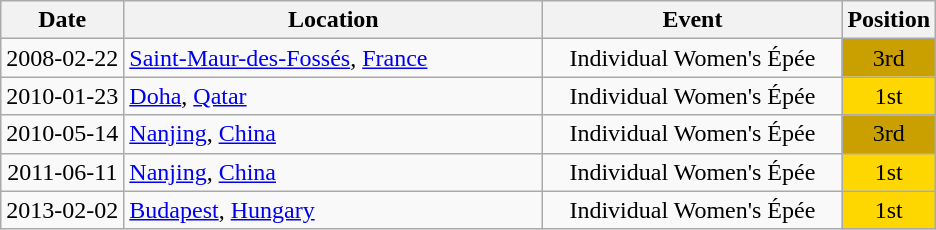<table class="wikitable" style="text-align:center;">
<tr>
<th>Date</th>
<th style="width:17em">Location</th>
<th style="width:12em">Event</th>
<th>Position</th>
</tr>
<tr>
<td>2008-02-22</td>
<td rowspan="1" align="left"> <a href='#'>Saint-Maur-des-Fossés</a>, <a href='#'>France</a></td>
<td>Individual Women's Épée</td>
<td bgcolor="caramel">3rd</td>
</tr>
<tr>
<td>2010-01-23</td>
<td rowspan="1" align="left"> <a href='#'>Doha</a>, <a href='#'>Qatar</a></td>
<td>Individual Women's Épée</td>
<td bgcolor="gold">1st</td>
</tr>
<tr>
<td>2010-05-14</td>
<td rowspan="1" align="left"> <a href='#'>Nanjing</a>, <a href='#'>China</a></td>
<td>Individual Women's Épée</td>
<td bgcolor="caramel">3rd</td>
</tr>
<tr>
<td>2011-06-11</td>
<td rowspan="1" align="left"> <a href='#'>Nanjing</a>, <a href='#'>China</a></td>
<td>Individual Women's Épée</td>
<td bgcolor="gold">1st</td>
</tr>
<tr>
<td>2013-02-02</td>
<td rowspan="1" align="left"> <a href='#'>Budapest</a>, <a href='#'>Hungary</a></td>
<td>Individual Women's Épée</td>
<td bgcolor="gold">1st</td>
</tr>
</table>
